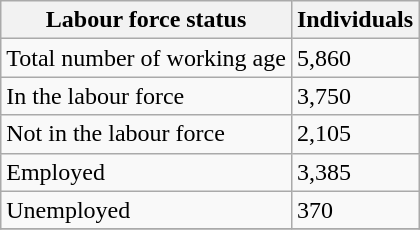<table class="wikitable">
<tr>
<th>Labour force status</th>
<th>Individuals</th>
</tr>
<tr>
<td>Total number of working age</td>
<td>5,860</td>
</tr>
<tr>
<td>In the labour force</td>
<td>3,750</td>
</tr>
<tr>
<td>Not in the labour force</td>
<td>2,105</td>
</tr>
<tr>
<td>Employed</td>
<td>3,385</td>
</tr>
<tr>
<td>Unemployed</td>
<td>370</td>
</tr>
<tr>
</tr>
</table>
